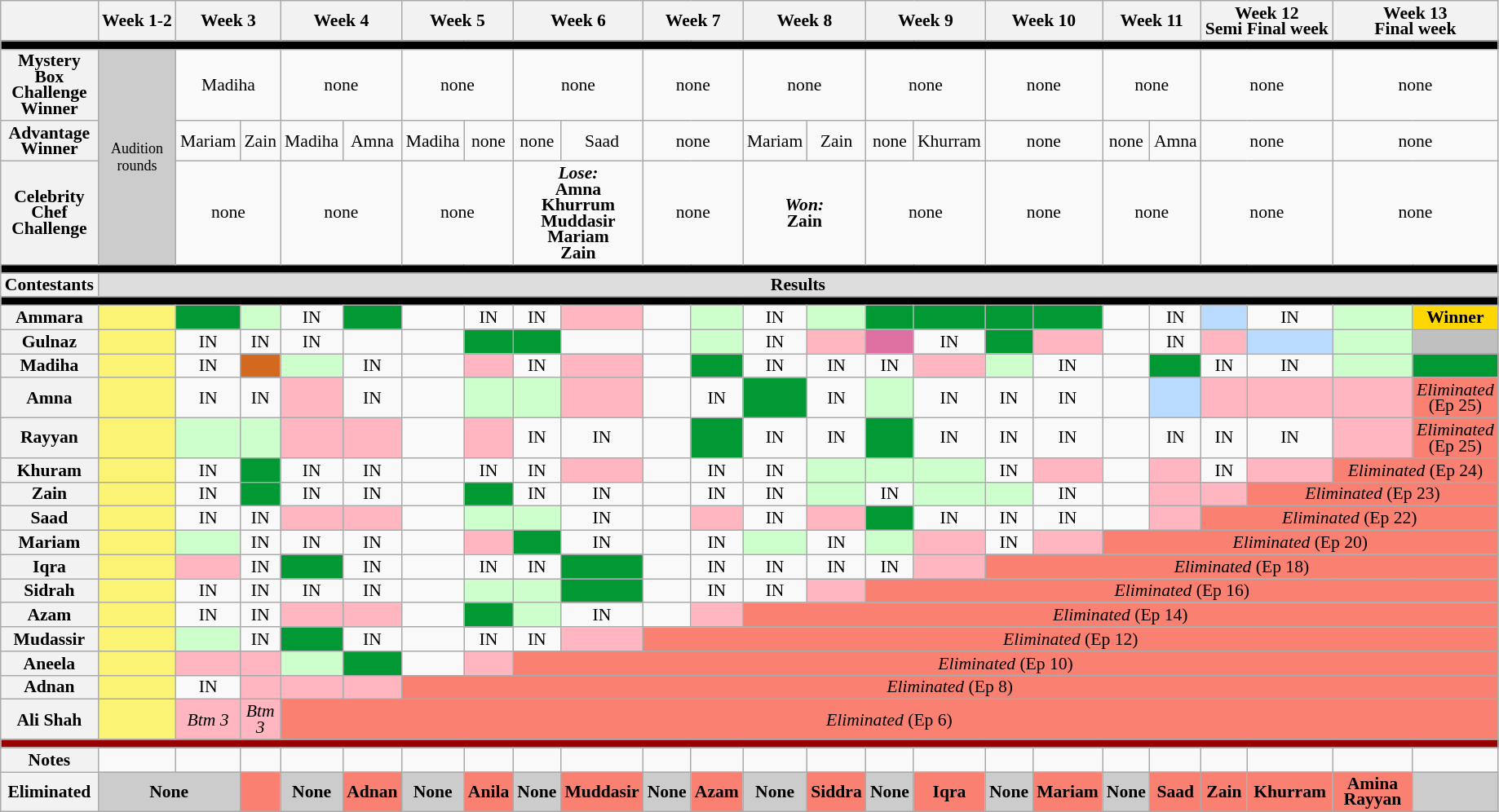<table class="wikitable" style="text-align:center; width:80%; font-size:90%; line-height:13px">
<tr>
<th colspan="1" style="width:6%;"></th>
<th colspan="1" style="width:7%; white-space:nowrap;">Week 1-2</th>
<th colspan="2" style="width:7%; white-space:nowrap;">Week 3</th>
<th colspan="2" style="width:7%; white-space:nowrap;">Week 4</th>
<th colspan="2" style="width:7%; white-space:nowrap;">Week 5</th>
<th colspan="2" style="width:7%; white-space:nowrap;">Week 6</th>
<th colspan="2" style="width:7%; white-space:nowrap;">Week 7</th>
<th colspan="2" style="width:7%; white-space:nowrap;">Week 8</th>
<th colspan="2" style="width:7%; white-space:nowrap;">Week 9</th>
<th colspan="2" style="width:7%; white-space:nowrap;">Week 10</th>
<th colspan="2" style="width:7%; white-space:nowrap;">Week 11</th>
<th colspan="2" style="width:7%; white-space:nowrap;">Week 12 <br>Semi Final week</th>
<th colspan="2" style="width:7%; white-space:nowrap;">Week 13 <br>Final week</th>
</tr>
<tr>
<th style="background:black;" colspan="32"></th>
</tr>
<tr>
<th>Mystery Box Challenge Winner</th>
<td rowspan=3 style="background:#ccc;"><span><small>Audition<br>rounds</small></span></td>
<td colspan=2>Madiha</td>
<td colspan=2>none</td>
<td colspan=2>none</td>
<td colspan=2>none</td>
<td colspan=2>none</td>
<td colspan=2>none</td>
<td colspan=2>none</td>
<td colspan=2>none</td>
<td colspan=2>none</td>
<td colspan=2>none</td>
<td colspan=2>none</td>
</tr>
<tr>
<th>Advantage Winner</th>
<td colspan=1>Mariam</td>
<td>Zain</td>
<td colspan=1>Madiha</td>
<td>Amna</td>
<td colspan=1>Madiha</td>
<td>none</td>
<td colspan=1>none</td>
<td>Saad</td>
<td colspan=2>none</td>
<td colspan=1>Mariam</td>
<td>Zain</td>
<td colspan=1>none</td>
<td>Khurram</td>
<td colspan=2>none</td>
<td colspan=1>none</td>
<td>Amna</td>
<td colspan=2>none</td>
<td colspan=2>none</td>
</tr>
<tr>
<th>Celebrity Chef Challenge</th>
<td colspan=2>none</td>
<td colspan=2>none</td>
<td colspan=2>none</td>
<td colspan=2><strong><em>Lose:</em></strong><br><strong>Amna</strong> <br><strong>Khurrum</strong> <br><strong>Muddasir</strong> <br> <strong>Mariam</strong> <br> <strong>Zain</strong></td>
<td colspan=2>none</td>
<td colspan=2><strong><em>Won:</em></strong> <br> <strong>Zain</strong></td>
<td colspan=2>none</td>
<td colspan=2>none</td>
<td colspan=2>none</td>
<td colspan=2>none</td>
<td colspan=2>none</td>
</tr>
<tr>
<th style="background:black;" colspan="32"></th>
</tr>
<tr>
<th>Contestants</th>
<th style="background:#ddd;" colspan="31">Results</th>
</tr>
<tr>
<th style="background:black;" colspan="32"></th>
</tr>
<tr>
<th>Ammara</th>
<td bgcolor=#FBF373></td>
<td style="background:#093;"><span> </span></td>
<td style="background:#cfc;"></td>
<td>IN</td>
<td style="background:#093;"><span> </span></td>
<td></td>
<td>IN</td>
<td>IN</td>
<td style="background:lightpink;"></td>
<td></td>
<td style="background:#cfc;"></td>
<td>IN</td>
<td style="background:#cfc;"></td>
<td style="background:#093;"><span> </span></td>
<td style="background:#093;"><span> </span></td>
<td style="background:#093;"><span> </span></td>
<td style="background:#093;"><span> </span></td>
<td></td>
<td>IN</td>
<td style="background:#b8dbff;"></td>
<td>IN</td>
<td style="background:#cfc;"></td>
<td colspan=2 style="background:gold;"><strong>Winner</strong></td>
</tr>
<tr>
<th>Gulnaz</th>
<td bgcolor=#FBF373></td>
<td>IN</td>
<td>IN</td>
<td>IN</td>
<td></td>
<td></td>
<td style="background:#093;"><span> </span></td>
<td style="background:#093;"><span> </span></td>
<td></td>
<td></td>
<td style="background:#cfc;"></td>
<td>IN</td>
<td style="background:lightpink;"></td>
<td style="background:#de6fa1;"></td>
<td>IN</td>
<td style="background:#093;"><span> </span></td>
<td style="background:lightpink;"></td>
<td></td>
<td>IN</td>
<td style="background:lightpink;"></td>
<td style="background:#b8dbff;"></td>
<td style="background:#cfc;"></td>
<td style="background:silver;"></td>
</tr>
<tr>
<th>Madiha</th>
<td bgcolor=#FBF373></td>
<td>IN</td>
<td style="background:Chocolate;"><span> </span></td>
<td style="background:#cfc;"></td>
<td>IN</td>
<td></td>
<td style="background:lightpink;"></td>
<td>IN</td>
<td style="background:lightpink;"></td>
<td></td>
<td style="background:#093;"><span> </span></td>
<td>IN</td>
<td>IN</td>
<td>IN</td>
<td style="background:lightpink;"></td>
<td style="background:#cfc;"></td>
<td>IN</td>
<td></td>
<td style="background:#093;"><span> </span></td>
<td>IN</td>
<td>IN</td>
<td style="background:#cfc;"></td>
<td style="background:#093;"><span> </span></td>
</tr>
<tr>
<th>Amna</th>
<td bgcolor=#FBF373></td>
<td>IN</td>
<td>IN</td>
<td style="background:lightpink;"></td>
<td>IN</td>
<td></td>
<td style="background:#cfc;"></td>
<td style="background:#cfc;"></td>
<td style="background:lightpink;"></td>
<td></td>
<td>IN</td>
<td style="background:#093;"><span> </span></td>
<td>IN</td>
<td style="background:#cfc;"></td>
<td>IN</td>
<td>IN</td>
<td>IN</td>
<td></td>
<td style="background:#b8dbff;"></td>
<td style="background:lightpink;"></td>
<td style="background:lightpink;"></td>
<td style="background:lightpink;"></td>
<td bgcolor="#FA8072" colspan=14><em>Eliminated</em> (Ep 25)</td>
</tr>
<tr>
<th>Rayyan</th>
<td bgcolor=#FBF373></td>
<td style="background:#cfc;"></td>
<td style="background:#cfc;"></td>
<td style="background:lightpink;"></td>
<td style="background:lightpink;"></td>
<td></td>
<td style="background:lightpink;"></td>
<td>IN</td>
<td>IN</td>
<td></td>
<td style="background:#093;"><span> </span></td>
<td>IN</td>
<td>IN</td>
<td style="background:#093;"><span> </span></td>
<td>IN</td>
<td>IN</td>
<td>IN</td>
<td></td>
<td>IN</td>
<td>IN</td>
<td>IN</td>
<td style="background:lightpink;"></td>
<td bgcolor="#FA8072" colspan=14><em>Eliminated</em> (Ep 25)</td>
</tr>
<tr>
<th>Khuram</th>
<td bgcolor=#FBF373></td>
<td>IN</td>
<td style="background:#093;"><span> </span></td>
<td>IN</td>
<td>IN</td>
<td></td>
<td>IN</td>
<td>IN</td>
<td style="background:lightpink;"></td>
<td></td>
<td>IN</td>
<td>IN</td>
<td style="background:#cfc;"></td>
<td style="background:#cfc;"></td>
<td style="background:#cfc;"></td>
<td>IN</td>
<td style="background:lightpink;"></td>
<td></td>
<td style="background:lightpink;"></td>
<td>IN</td>
<td style="background:lightpink;"></td>
<td bgcolor="#FA8072" colspan=14><em>Eliminated</em> (Ep 24)</td>
</tr>
<tr>
<th>Zain</th>
<td bgcolor=#FBF373></td>
<td>IN</td>
<td style="background:#093;"><span> </span></td>
<td>IN</td>
<td>IN</td>
<td></td>
<td style="background:#093;"><span> </span></td>
<td>IN</td>
<td>IN</td>
<td></td>
<td>IN</td>
<td>IN</td>
<td style="background:#cfc;"></td>
<td>IN</td>
<td style="background:#cfc;"></td>
<td style="background:#cfc;"></td>
<td>IN</td>
<td></td>
<td style="background:lightpink;"></td>
<td style="background:lightpink;"></td>
<td bgcolor="#FA8072" colspan=14><em>Eliminated</em> (Ep 23) </td>
</tr>
<tr>
<th>Saad</th>
<td bgcolor=#FBF373></td>
<td>IN</td>
<td>IN</td>
<td style="background:lightpink;"></td>
<td style="background:lightpink;"></td>
<td></td>
<td style="background:#cfc;"></td>
<td style="background:#cfc;"></td>
<td>IN</td>
<td></td>
<td style="background:lightpink;"></td>
<td>IN</td>
<td style="background:lightpink;"></td>
<td style="background:#093;"><span> </span></td>
<td>IN</td>
<td>IN</td>
<td>IN</td>
<td></td>
<td style="background:lightpink;"></td>
<td bgcolor="#FA8072" colspan=14><em>Eliminated</em> (Ep 22)</td>
</tr>
<tr>
<th>Mariam</th>
<td bgcolor=#FBF373></td>
<td style="background:#cfc;"></td>
<td>IN</td>
<td>IN</td>
<td>IN</td>
<td></td>
<td style="background:lightpink;"></td>
<td style="background:#093;"><span> </span></td>
<td>IN</td>
<td></td>
<td>IN</td>
<td style="background:#cfc;"></td>
<td>IN</td>
<td style="background:#cfc;"></td>
<td style="background:lightpink;"></td>
<td>IN</td>
<td style="background:lightpink;"></td>
<td bgcolor="#FA8072" colspan=16><em>Eliminated</em> (Ep 20)</td>
</tr>
<tr>
<th>Iqra</th>
<td bgcolor=#FBF373></td>
<td style="background:lightpink;"></td>
<td>IN</td>
<td style="background:#093;"><span> </span></td>
<td>IN</td>
<td></td>
<td>IN</td>
<td>IN</td>
<td style="background:#093;"><span> </span></td>
<td></td>
<td>IN</td>
<td>IN</td>
<td>IN</td>
<td>IN</td>
<td style="background:lightpink;"></td>
<td bgcolor="#FA8072" colspan=18><em>Eliminated</em> (Ep 18)</td>
</tr>
<tr>
<th>Sidrah</th>
<td bgcolor=#FBF373></td>
<td>IN</td>
<td>IN</td>
<td>IN</td>
<td>IN</td>
<td></td>
<td style="background:#cfc;"></td>
<td style="background:#cfc;"></td>
<td style="background:#093;"><span> </span></td>
<td></td>
<td>IN</td>
<td>IN</td>
<td style="background:lightpink;"></td>
<td bgcolor="#FA8072" colspan=20><em>Eliminated</em> (Ep 16)</td>
</tr>
<tr>
<th>Azam</th>
<td bgcolor=#FBF373></td>
<td>IN</td>
<td>IN</td>
<td style="background:lightpink;"></td>
<td style="background:lightpink;"></td>
<td></td>
<td style="background:#093;"><span> </span></td>
<td style="background:#cfc;"></td>
<td>IN</td>
<td></td>
<td style="background:lightpink;"></td>
<td bgcolor="#FA8072" colspan=22><em>Eliminated</em> (Ep 14)</td>
</tr>
<tr>
<th>Mudassir</th>
<td bgcolor=#FBF373></td>
<td style="background:#cfc;"></td>
<td>IN</td>
<td style="background:#093;"><span> </span></td>
<td>IN</td>
<td></td>
<td>IN</td>
<td>IN</td>
<td style="background:lightpink;"></td>
<td bgcolor="#FA8072" colspan=24><em>Eliminated</em> (Ep 12)</td>
</tr>
<tr>
<th>Aneela</th>
<td bgcolor=#FBF373></td>
<td style="background:lightpink;"></td>
<td style="background:lightpink;"></td>
<td style="background:#cfc;"></td>
<td style="background:#093;"><span> </span></td>
<td></td>
<td style="background:lightpink;"></td>
<td bgcolor="#FA8072" colspan=26><em>Eliminated</em> (Ep 10)</td>
</tr>
<tr>
<th>Adnan</th>
<td bgcolor=#FBF373></td>
<td>IN</td>
<td style="background:lightpink;"></td>
<td style="background:lightpink;"></td>
<td style="background:lightpink;"></td>
<td bgcolor="#FA8072" colspan=28><em>Eliminated</em> (Ep 8)</td>
</tr>
<tr>
<th>Ali Shah</th>
<td bgcolor=#FBF373></td>
<td style="background:lightpink;"><em>Btm 3</em></td>
<td style="background:lightpink;"><em>Btm 3</em></td>
<td bgcolor="#FA8072" colspan=30><em>Eliminated</em> (Ep 6)</td>
</tr>
<tr>
<th style="background:#990000" colspan="32"></th>
</tr>
<tr>
<th>Notes</th>
<td><em></em></td>
<td><em></em></td>
<td><em></em></td>
<td><em></em></td>
<td><em></em></td>
<td><em></em></td>
<td><em></em></td>
<td><em></em></td>
<td><em></em></td>
<td><em></em></td>
<td><em></em></td>
<td><em></em></td>
<td><em></em></td>
<td><em></em></td>
<td><em></em></td>
<td><em></em></td>
<td><em></em></td>
<td><em></em></td>
<td><em></em></td>
<td><em></em></td>
<td><em></em></td>
<td><em></em></td>
<td></td>
</tr>
<tr>
<th rowspan=2>Eliminated </th>
<td colspan=2 style="background:#ccc;"><strong>None</strong></td>
<td colspan=1 style="background:#FA8072;"></td>
<td colspan=1 style="background:#ccc;"><strong>None</strong></td>
<td colspan=1 style="background:#FA8072;"><strong>Adnan</strong></td>
<td colspan=1 style="background:#ccc;"><strong>None</strong></td>
<td colspan=1 style="background:#FA8072;"><strong>Anila</strong></td>
<td colspan=1 style="background:#ccc;"><strong>None</strong></td>
<td colspan=1 style="background:#FA8072;"><strong>Muddasir</strong></td>
<td colspan=1 style="background:#ccc;"><strong>None</strong></td>
<td colspan=1 style="background:#FA8072;"><strong>Azam</strong></td>
<td colspan=1 style="background:#ccc;"><strong>None</strong></td>
<td colspan=1 style="background:#FA8072;"><strong>Siddra</strong></td>
<td colspan=1 style="background:#ccc;"><strong>None</strong></td>
<td colspan=1 style="background:#FA8072;"><strong>Iqra</strong></td>
<td colspan=1 style="background:#ccc;"><strong>None</strong></td>
<td colspan=1 style="background:#FA8072;"><strong>Mariam</strong></td>
<td colspan=1 style="background:#ccc;"><strong>None</strong></td>
<td colspan=1 style="background:#FA8072;"><strong>Saad</strong></td>
<td colspan=1 style="background:#FA8072;"><strong>Zain</strong></td>
<td colspan=1 style="background:#FA8072;"><strong>Khurram</strong></td>
<td colspan=1 style="background:#FA8072;"><strong>Amina<br>Rayyan</strong></td>
<td colspan=1 style="background:#ccc;"></td>
</tr>
</table>
